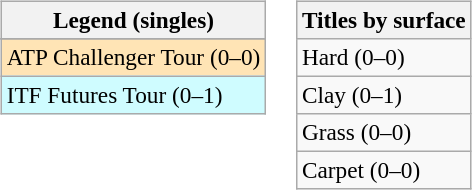<table>
<tr valign=top>
<td><br><table class=wikitable style=font-size:97%>
<tr>
<th>Legend (singles)</th>
</tr>
<tr bgcolor=e5d1cb>
</tr>
<tr bgcolor=moccasin>
<td>ATP Challenger Tour (0–0)</td>
</tr>
<tr bgcolor=cffcff>
<td>ITF Futures Tour (0–1)</td>
</tr>
</table>
</td>
<td><br><table class=wikitable style=font-size:97%>
<tr>
<th>Titles by surface</th>
</tr>
<tr>
<td>Hard (0–0)</td>
</tr>
<tr>
<td>Clay (0–1)</td>
</tr>
<tr>
<td>Grass (0–0)</td>
</tr>
<tr>
<td>Carpet (0–0)</td>
</tr>
</table>
</td>
</tr>
</table>
